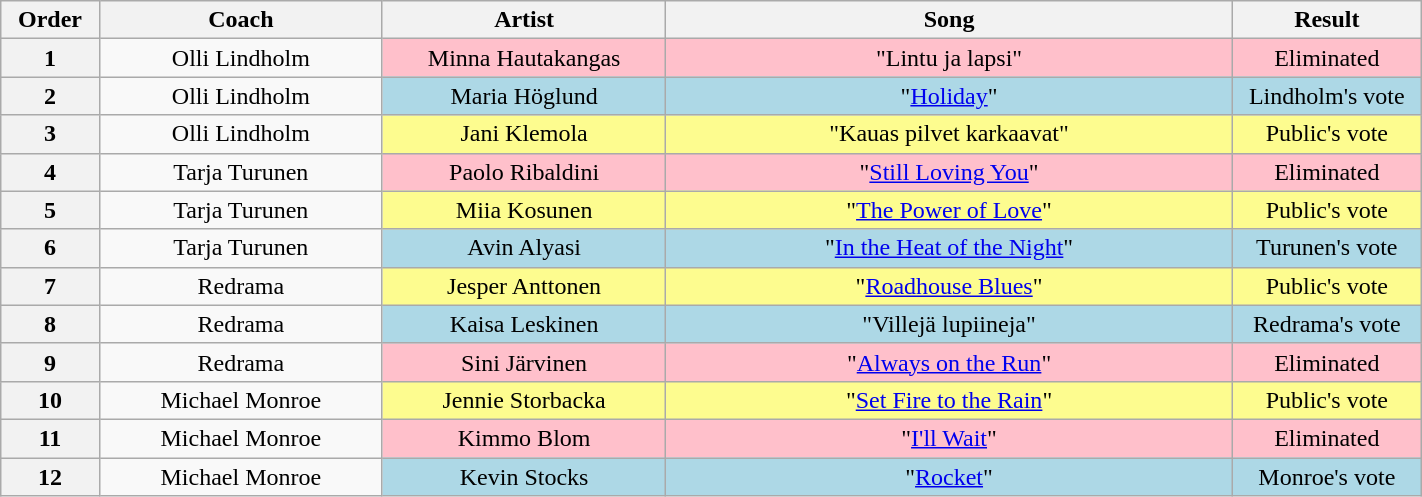<table class="wikitable" style="text-align:center; width:75%;">
<tr>
<th scope="col" style="width:05%;">Order</th>
<th scope="col" style="width:15%;">Coach</th>
<th scope="col" style="width:15%;">Artist</th>
<th scope="col" style="width:30%;">Song</th>
<th scope="col" style="width:10%;">Result</th>
</tr>
<tr>
<th scope="col">1</th>
<td>Olli Lindholm</td>
<td style="background:pink;">Minna Hautakangas</td>
<td style="background:pink;">"Lintu ja lapsi"</td>
<td style="background:pink;">Eliminated</td>
</tr>
<tr>
<th scope="col">2</th>
<td>Olli Lindholm</td>
<td style="background:lightblue;">Maria Höglund</td>
<td style="background:lightblue;">"<a href='#'>Holiday</a>"</td>
<td style="background:lightblue;">Lindholm's vote</td>
</tr>
<tr>
<th scope="col">3</th>
<td>Olli Lindholm</td>
<td style="background:#fdfc8f;">Jani Klemola</td>
<td style="background:#fdfc8f;">"Kauas pilvet karkaavat"</td>
<td style="background:#fdfc8f;">Public's vote</td>
</tr>
<tr>
<th scope="col">4</th>
<td>Tarja Turunen</td>
<td style="background:pink;">Paolo Ribaldini</td>
<td style="background:pink;">"<a href='#'>Still Loving You</a>"</td>
<td style="background:pink;">Eliminated</td>
</tr>
<tr>
<th scope="col">5</th>
<td>Tarja Turunen</td>
<td style="background:#fdfc8f;">Miia Kosunen</td>
<td style="background:#fdfc8f;">"<a href='#'>The Power of Love</a>"</td>
<td style="background:#fdfc8f;">Public's vote</td>
</tr>
<tr>
<th scope="col">6</th>
<td>Tarja Turunen</td>
<td style="background:lightblue;">Avin Alyasi</td>
<td style="background:lightblue;">"<a href='#'>In the Heat of the Night</a>"</td>
<td style="background:lightblue;">Turunen's vote</td>
</tr>
<tr>
<th scope="col">7</th>
<td>Redrama</td>
<td style="background:#fdfc8f;">Jesper Anttonen</td>
<td style="background:#fdfc8f;">"<a href='#'>Roadhouse Blues</a>"</td>
<td style="background:#fdfc8f;">Public's vote</td>
</tr>
<tr>
<th scope="col">8</th>
<td>Redrama</td>
<td style="background:lightblue;">Kaisa Leskinen</td>
<td style="background:lightblue;">"Villejä lupiineja"</td>
<td style="background:lightblue;">Redrama's vote</td>
</tr>
<tr>
<th scope="col">9</th>
<td>Redrama</td>
<td style="background:pink;">Sini Järvinen</td>
<td style="background:pink;">"<a href='#'>Always on the Run</a>"</td>
<td style="background:pink;">Eliminated</td>
</tr>
<tr>
<th scope="col">10</th>
<td>Michael Monroe</td>
<td style="background:#fdfc8f;">Jennie Storbacka</td>
<td style="background:#fdfc8f;">"<a href='#'>Set Fire to the Rain</a>"</td>
<td style="background:#fdfc8f;">Public's vote</td>
</tr>
<tr>
<th scope="col">11</th>
<td>Michael Monroe</td>
<td style="background:pink;">Kimmo Blom</td>
<td style="background:pink;">"<a href='#'>I'll Wait</a>"</td>
<td style="background:pink;">Eliminated</td>
</tr>
<tr>
<th scope="col">12</th>
<td>Michael Monroe</td>
<td style="background:lightblue;">Kevin Stocks</td>
<td style="background:lightblue;">"<a href='#'>Rocket</a>"</td>
<td style="background:lightblue;">Monroe's vote</td>
</tr>
</table>
